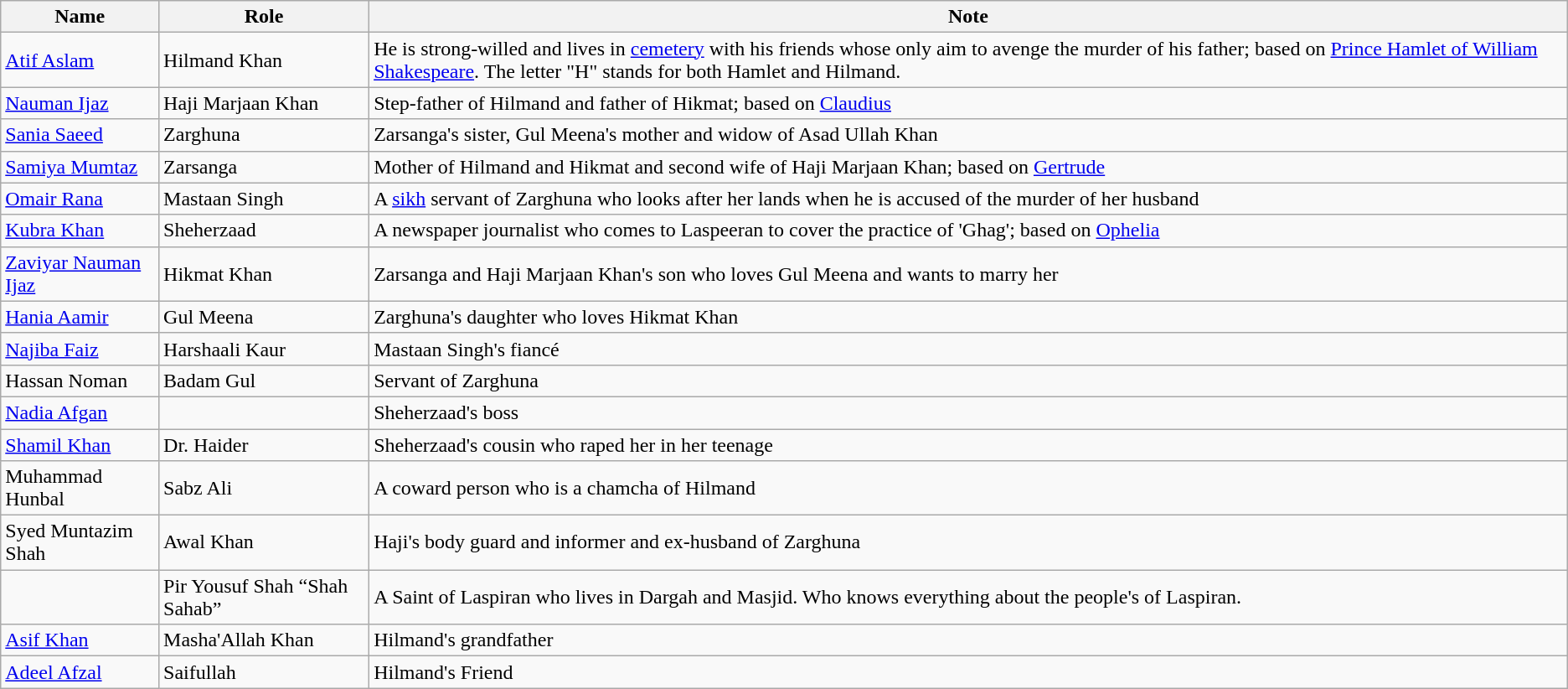<table class="wikitable">
<tr>
<th>Name</th>
<th>Role</th>
<th>Note</th>
</tr>
<tr>
<td><a href='#'>Atif Aslam</a></td>
<td>Hilmand Khan </td>
<td>He is strong-willed and lives in <a href='#'>cemetery</a> with his friends whose only aim to avenge the murder of his father; based on <a href='#'>Prince Hamlet of William Shakespeare</a>. The letter "H" stands for both Hamlet and Hilmand.</td>
</tr>
<tr>
<td><a href='#'>Nauman Ijaz</a></td>
<td>Haji Marjaan Khan</td>
<td>Step-father of Hilmand and father of Hikmat; based on <a href='#'>Claudius</a></td>
</tr>
<tr>
<td><a href='#'>Sania Saeed</a></td>
<td>Zarghuna</td>
<td>Zarsanga's sister, Gul Meena's mother and widow of Asad Ullah Khan</td>
</tr>
<tr>
<td><a href='#'>Samiya Mumtaz</a></td>
<td>Zarsanga</td>
<td>Mother of Hilmand and Hikmat and second wife of Haji Marjaan Khan; based on <a href='#'>Gertrude</a></td>
</tr>
<tr>
<td><a href='#'>Omair Rana</a></td>
<td>Mastaan Singh</td>
<td>A <a href='#'>sikh</a> servant of Zarghuna who looks after her lands when he is accused of the murder of her husband</td>
</tr>
<tr>
<td><a href='#'>Kubra Khan</a></td>
<td>Sheherzaad</td>
<td>A newspaper journalist who comes to Laspeeran to cover the practice of 'Ghag'; based on <a href='#'>Ophelia</a></td>
</tr>
<tr>
<td><a href='#'>Zaviyar Nauman Ijaz</a></td>
<td>Hikmat Khan</td>
<td>Zarsanga and Haji Marjaan Khan's son who loves Gul Meena and wants to marry her</td>
</tr>
<tr>
<td><a href='#'>Hania Aamir</a></td>
<td>Gul Meena</td>
<td>Zarghuna's daughter who loves Hikmat Khan</td>
</tr>
<tr>
<td><a href='#'>Najiba Faiz</a></td>
<td>Harshaali Kaur</td>
<td>Mastaan Singh's fiancé</td>
</tr>
<tr>
<td>Hassan Noman</td>
<td>Badam Gul</td>
<td>Servant of Zarghuna</td>
</tr>
<tr>
<td><a href='#'>Nadia Afgan</a></td>
<td></td>
<td>Sheherzaad's boss</td>
</tr>
<tr>
<td><a href='#'>Shamil Khan</a></td>
<td>Dr. Haider</td>
<td>Sheherzaad's cousin who raped her in her teenage</td>
</tr>
<tr>
<td>Muhammad Hunbal</td>
<td>Sabz Ali</td>
<td>A coward person who is a chamcha of Hilmand</td>
</tr>
<tr>
<td>Syed Muntazim Shah</td>
<td>Awal Khan</td>
<td>Haji's body guard and informer and ex-husband of Zarghuna</td>
</tr>
<tr>
<td></td>
<td>Pir Yousuf Shah “Shah Sahab”</td>
<td>A Saint of Laspiran who lives in Dargah and Masjid. Who knows everything about the people's of Laspiran.</td>
</tr>
<tr>
<td><a href='#'>Asif Khan</a></td>
<td>Masha'Allah Khan</td>
<td>Hilmand's grandfather</td>
</tr>
<tr>
<td><a href='#'>Adeel Afzal</a></td>
<td>Saifullah</td>
<td>Hilmand's Friend</td>
</tr>
</table>
